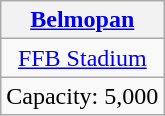<table class="wikitable">
<tr>
<th><a href='#'>Belmopan</a></th>
</tr>
<tr align=center>
<td><a href='#'>FFB Stadium</a></td>
</tr>
<tr align=center>
<td>Capacity: 5,000</td>
</tr>
</table>
